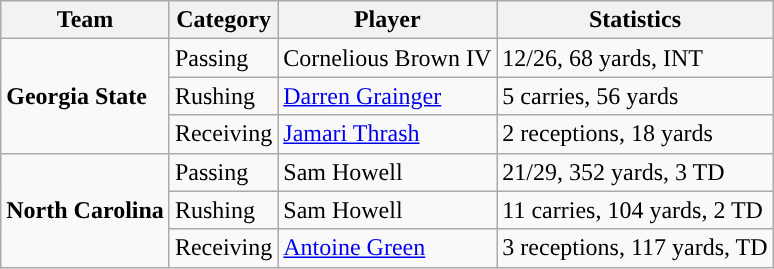<table class="wikitable" style="float: left;">
<tr>
<th>Team</th>
<th>Category</th>
<th>Player</th>
<th>Statistics</th>
</tr>
<tr>
<td rowspan=3><strong>Georgia State</strong></td>
<td>Passing</td>
<td>Cornelious Brown IV</td>
<td>12/26, 68 yards, INT</td>
</tr>
<tr>
<td>Rushing</td>
<td><a href='#'>Darren Grainger</a></td>
<td>5 carries, 56 yards</td>
</tr>
<tr>
<td>Receiving</td>
<td><a href='#'>Jamari Thrash</a></td>
<td>2 receptions, 18 yards</td>
</tr>
<tr>
<td rowspan=3><strong>North Carolina</strong></td>
<td>Passing</td>
<td>Sam Howell</td>
<td>21/29, 352 yards, 3 TD</td>
</tr>
<tr>
<td>Rushing</td>
<td>Sam Howell</td>
<td>11 carries, 104 yards, 2 TD</td>
</tr>
<tr>
<td>Receiving</td>
<td><a href='#'>Antoine Green</a></td>
<td>3 receptions, 117 yards, TD</td>
</tr>
</table>
